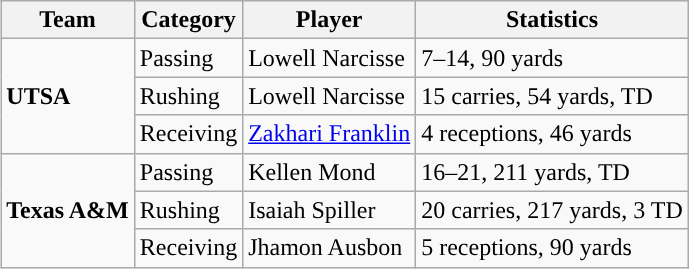<table class="wikitable" style="float: right;">
<tr>
<th>Team</th>
<th>Category</th>
<th>Player</th>
<th>Statistics</th>
</tr>
<tr>
<td rowspan=3><strong>UTSA</strong></td>
<td>Passing</td>
<td>Lowell Narcisse</td>
<td>7–14, 90 yards</td>
</tr>
<tr>
<td>Rushing</td>
<td>Lowell Narcisse</td>
<td>15 carries, 54 yards, TD</td>
</tr>
<tr>
<td>Receiving</td>
<td><a href='#'>Zakhari Franklin</a></td>
<td>4 receptions, 46 yards</td>
</tr>
<tr>
<td rowspan=3><strong>Texas A&M</strong></td>
<td>Passing</td>
<td>Kellen Mond</td>
<td>16–21, 211 yards, TD</td>
</tr>
<tr>
<td>Rushing</td>
<td>Isaiah Spiller</td>
<td>20 carries, 217 yards, 3 TD</td>
</tr>
<tr>
<td>Receiving</td>
<td>Jhamon Ausbon</td>
<td>5 receptions, 90 yards</td>
</tr>
</table>
